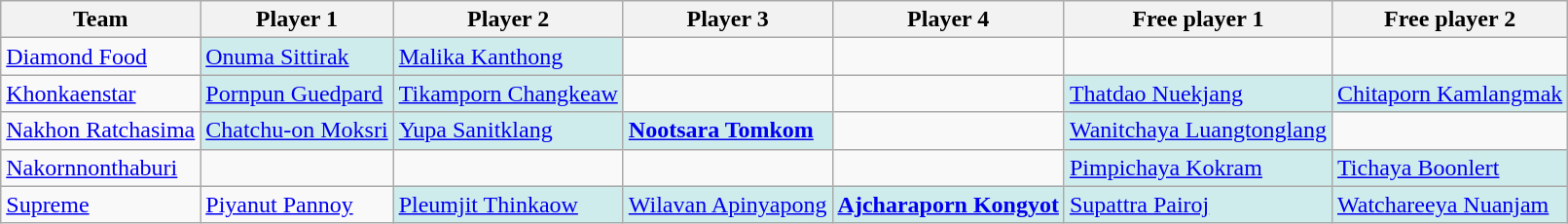<table class="wikitable sortable">
<tr>
<th>Team</th>
<th>Player 1</th>
<th>Player 2</th>
<th>Player 3</th>
<th>Player 4</th>
<th>Free player 1</th>
<th>Free player 2</th>
</tr>
<tr>
<td><a href='#'>Diamond Food</a></td>
<td style="background-color:#CFECEC"><a href='#'>Onuma Sittirak</a></td>
<td style="background-color:#CFECEC"><a href='#'>Malika Kanthong</a></td>
<td></td>
<td></td>
<td></td>
<td></td>
</tr>
<tr>
<td><a href='#'>Khonkaenstar</a></td>
<td style="background-color:#CFECEC"><a href='#'>Pornpun Guedpard</a></td>
<td style="background-color:#CFECEC"><a href='#'>Tikamporn Changkeaw</a></td>
<td></td>
<td></td>
<td style="background-color:#CFECEC"><a href='#'>Thatdao Nuekjang</a></td>
<td style="background-color:#CFECEC"><a href='#'>Chitaporn Kamlangmak</a></td>
</tr>
<tr>
<td><a href='#'>Nakhon Ratchasima</a></td>
<td style="background-color:#CFECEC"><a href='#'>Chatchu-on Moksri</a></td>
<td style="background-color:#CFECEC"><a href='#'>Yupa Sanitklang</a></td>
<td style="background-color:#CFECEC"><strong><a href='#'>Nootsara Tomkom</a></strong></td>
<td></td>
<td style="background-color:#CFECEC"><a href='#'>Wanitchaya Luangtonglang</a></td>
<td></td>
</tr>
<tr>
<td><a href='#'>Nakornnonthaburi</a></td>
<td></td>
<td></td>
<td></td>
<td></td>
<td style="background-color:#CFECEC"><a href='#'>Pimpichaya Kokram</a></td>
<td style="background-color:#CFECEC"><a href='#'>Tichaya Boonlert</a></td>
</tr>
<tr>
<td><a href='#'>Supreme</a></td>
<td><a href='#'>Piyanut Pannoy</a></td>
<td style="background-color:#CFECEC"><a href='#'>Pleumjit Thinkaow</a></td>
<td style="background-color:#CFECEC"><a href='#'>Wilavan Apinyapong</a></td>
<td style="background-color:#CFECEC"><strong><a href='#'>Ajcharaporn Kongyot</a></strong></td>
<td style="background-color:#CFECEC"><a href='#'>Supattra Pairoj</a></td>
<td style="background-color:#CFECEC"><a href='#'>Watchareeya Nuanjam</a></td>
</tr>
</table>
